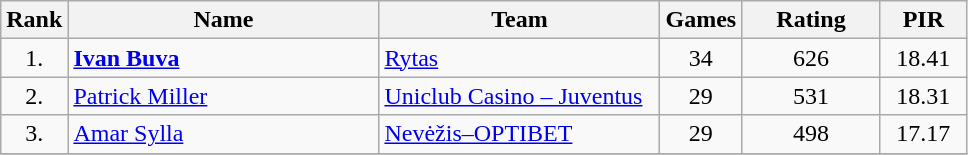<table class="wikitable" style="text-align: center">
<tr>
<th>Rank</th>
<th width=200>Name</th>
<th width=180>Team</th>
<th>Games</th>
<th width=85>Rating</th>
<th width=50>PIR</th>
</tr>
<tr>
<td>1.</td>
<td align="left"> <strong><a href='#'>Ivan Buva</a></strong></td>
<td align="left"><a href='#'>Rytas</a></td>
<td>34</td>
<td>626</td>
<td>18.41</td>
</tr>
<tr>
<td>2.</td>
<td align="left"> <a href='#'>Patrick Miller</a></td>
<td align="left"><a href='#'>Uniclub Casino – Juventus</a></td>
<td>29</td>
<td>531</td>
<td>18.31</td>
</tr>
<tr>
<td>3.</td>
<td align="left"> <a href='#'>Amar Sylla</a></td>
<td align="left"><a href='#'>Nevėžis–OPTIBET</a></td>
<td>29</td>
<td>498</td>
<td>17.17</td>
</tr>
<tr>
</tr>
</table>
